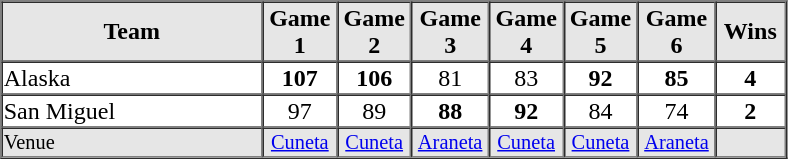<table border="1" cellspacing="0"  style="width:525px; margin:auto;">
<tr style="text-align:center; background:#e6e6e6;">
<th style="text-align:center; width:30%;">Team</th>
<th width=8%>Game 1</th>
<th width=8%>Game 2</th>
<th width=8%>Game 3</th>
<th width=8%>Game 4</th>
<th width=8%>Game 5</th>
<th width=8%>Game 6</th>
<th width=8%>Wins</th>
</tr>
<tr style="text-align:center;">
<td align=left>Alaska</td>
<td><strong>107</strong></td>
<td><strong>106</strong></td>
<td>81</td>
<td>83</td>
<td><strong>92</strong></td>
<td><strong>85</strong></td>
<td><strong>4</strong></td>
</tr>
<tr style="text-align:center;">
<td align=left>San Miguel</td>
<td>97</td>
<td>89</td>
<td><strong>88</strong></td>
<td><strong>92</strong></td>
<td>84</td>
<td>74</td>
<td><strong>2</strong></td>
</tr>
<tr style="text-align:center; font-size:85%; background:#e6e6e6;">
<td align=left>Venue</td>
<td><a href='#'>Cuneta</a></td>
<td><a href='#'>Cuneta</a></td>
<td><a href='#'>Araneta</a></td>
<td><a href='#'>Cuneta</a></td>
<td><a href='#'>Cuneta</a></td>
<td><a href='#'>Araneta</a></td>
<td></td>
</tr>
</table>
